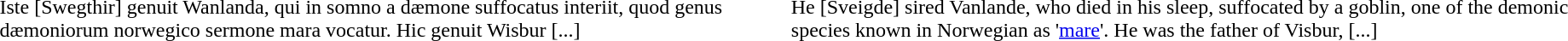<table>
<tr>
<td><br>Iste [Swegthir] genuit Wanlanda, qui in somno a dæmone suffocatus interiit, quod genus dæmoniorum norwegico sermone mara vocatur. Hic genuit Wisbur [...]</td>
<td><br>He [Sveigde] sired Vanlande, who died in his sleep, suffocated by a goblin, one of the demonic species known in Norwegian as '<a href='#'>mare</a>'. He was the father of Visbur, [...]</td>
<td></td>
</tr>
</table>
